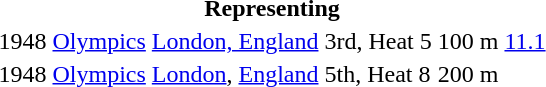<table>
<tr>
<th colspan="6">Representing </th>
</tr>
<tr>
<td>1948</td>
<td><a href='#'>Olympics</a></td>
<td><a href='#'>London, England</a></td>
<td>3rd, Heat 5</td>
<td>100 m</td>
<td><a href='#'>11.1</a></td>
</tr>
<tr>
<td>1948</td>
<td><a href='#'>Olympics</a></td>
<td><a href='#'>London</a>, <a href='#'>England</a></td>
<td>5th, Heat 8</td>
<td>200 m</td>
<td><a href='#'></a></td>
</tr>
</table>
